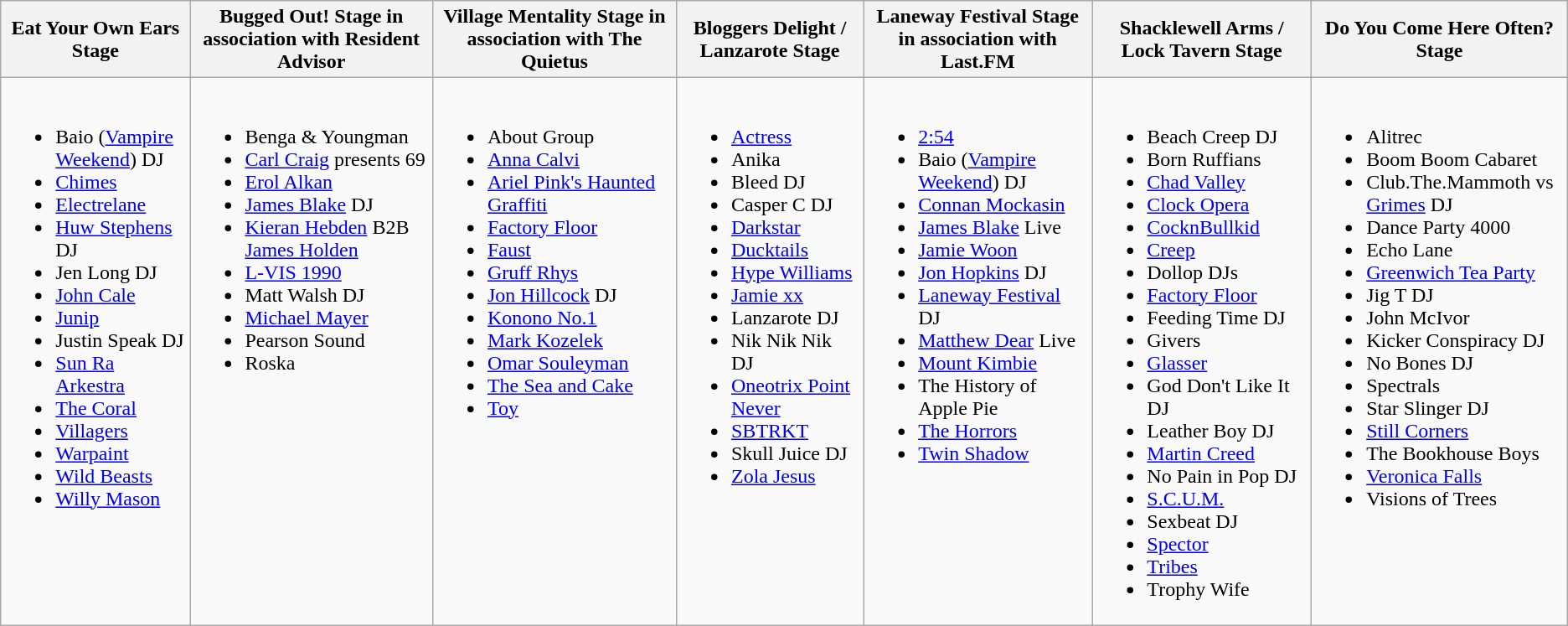<table class="wikitable">
<tr>
<th>Eat Your Own Ears Stage</th>
<th>Bugged Out! Stage in association with Resident Advisor</th>
<th>Village Mentality Stage in association with The Quietus</th>
<th>Bloggers Delight / Lanzarote Stage</th>
<th>Laneway Festival Stage in association with Last.FM</th>
<th>Shacklewell Arms / Lock Tavern Stage</th>
<th>Do You Come Here Often? Stage</th>
</tr>
<tr valign="top">
<td><br><ul><li>Baio (<a href='#'>Vampire Weekend</a>) DJ</li><li><a href='#'>Chimes</a></li><li><a href='#'>Electrelane</a></li><li><a href='#'>Huw Stephens</a> DJ</li><li>Jen Long DJ</li><li><a href='#'>John Cale</a></li><li><a href='#'>Junip</a></li><li>Justin Speak DJ</li><li><a href='#'>Sun Ra Arkestra</a></li><li><a href='#'>The Coral</a></li><li><a href='#'>Villagers</a></li><li><a href='#'>Warpaint</a></li><li><a href='#'>Wild Beasts</a></li><li><a href='#'>Willy Mason</a></li></ul></td>
<td><br><ul><li>Benga & Youngman</li><li><a href='#'>Carl Craig</a> presents 69</li><li><a href='#'>Erol Alkan</a></li><li><a href='#'>James Blake</a> DJ</li><li><a href='#'>Kieran Hebden</a> B2B <a href='#'>James Holden</a></li><li><a href='#'>L-VIS 1990</a></li><li>Matt Walsh DJ</li><li><a href='#'>Michael Mayer</a></li><li>Pearson Sound</li><li>Roska</li></ul></td>
<td><br><ul><li>About Group</li><li><a href='#'>Anna Calvi</a></li><li><a href='#'>Ariel Pink's Haunted Graffiti</a></li><li><a href='#'>Factory Floor</a></li><li><a href='#'>Faust</a></li><li><a href='#'>Gruff Rhys</a></li><li><a href='#'>Jon Hillcock</a> DJ</li><li><a href='#'>Konono No.1</a></li><li><a href='#'>Mark Kozelek</a></li><li><a href='#'>Omar Souleyman</a></li><li><a href='#'>The Sea and Cake</a></li><li><a href='#'>Toy</a></li></ul></td>
<td><br><ul><li><a href='#'>Actress</a></li><li>Anika</li><li>Bleed DJ</li><li>Casper C DJ</li><li><a href='#'>Darkstar</a></li><li><a href='#'>Ducktails</a></li><li><a href='#'>Hype Williams</a></li><li><a href='#'>Jamie xx</a></li><li>Lanzarote DJ</li><li>Nik Nik Nik DJ</li><li><a href='#'>Oneotrix Point Never</a></li><li><a href='#'>SBTRKT</a></li><li>Skull Juice DJ</li><li><a href='#'>Zola Jesus</a></li></ul></td>
<td><br><ul><li><a href='#'>2:54</a></li><li>Baio (<a href='#'>Vampire Weekend</a>) DJ</li><li><a href='#'>Connan Mockasin</a></li><li><a href='#'>James Blake</a> Live</li><li><a href='#'>Jamie Woon</a></li><li><a href='#'>Jon Hopkins</a> DJ</li><li><a href='#'>Laneway Festival</a> DJ</li><li><a href='#'>Matthew Dear</a> Live</li><li><a href='#'>Mount Kimbie</a></li><li>The History of Apple Pie</li><li><a href='#'>The Horrors</a></li><li><a href='#'>Twin Shadow</a></li></ul></td>
<td><br><ul><li>Beach Creep DJ</li><li>Born Ruffians</li><li><a href='#'>Chad Valley</a></li><li><a href='#'>Clock Opera</a></li><li><a href='#'>CocknBullkid</a></li><li><a href='#'>Creep</a></li><li>Dollop DJs</li><li><a href='#'>Factory Floor</a></li><li>Feeding Time DJ</li><li>Givers</li><li><a href='#'>Glasser</a></li><li>God Don't Like It DJ</li><li>Leather Boy DJ</li><li><a href='#'>Martin Creed</a></li><li>No Pain in Pop DJ</li><li><a href='#'>S.C.U.M.</a></li><li>Sexbeat DJ</li><li><a href='#'>Spector</a></li><li><a href='#'>Tribes</a></li><li>Trophy Wife</li></ul></td>
<td><br><ul><li>Alitrec</li><li>Boom Boom Cabaret</li><li>Club.The.Mammoth vs <a href='#'>Grimes</a> DJ</li><li>Dance Party 4000</li><li>Echo Lane</li><li><a href='#'>Greenwich Tea Party</a></li><li>Jig T DJ</li><li>John McIvor</li><li>Kicker Conspiracy DJ</li><li>No Bones DJ</li><li>Spectrals</li><li>Star Slinger DJ</li><li><a href='#'>Still Corners</a></li><li>The Bookhouse Boys</li><li><a href='#'>Veronica Falls</a></li><li>Visions of Trees</li></ul></td>
</tr>
</table>
